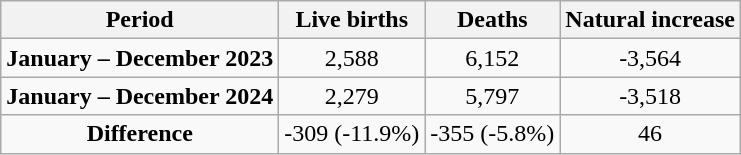<table class="wikitable"  style="text-align:center;">
<tr>
<th>Period</th>
<th>Live births</th>
<th>Deaths</th>
<th>Natural increase</th>
</tr>
<tr>
<td><strong>January – December 2023</strong></td>
<td>2,588</td>
<td>6,152</td>
<td>-3,564</td>
</tr>
<tr>
<td><strong>January – December 2024</strong></td>
<td>2,279</td>
<td>5,797</td>
<td>-3,518</td>
</tr>
<tr>
<td><strong>Difference</strong></td>
<td> -309 (-11.9%)</td>
<td> -355 (-5.8%)</td>
<td> 46</td>
</tr>
</table>
